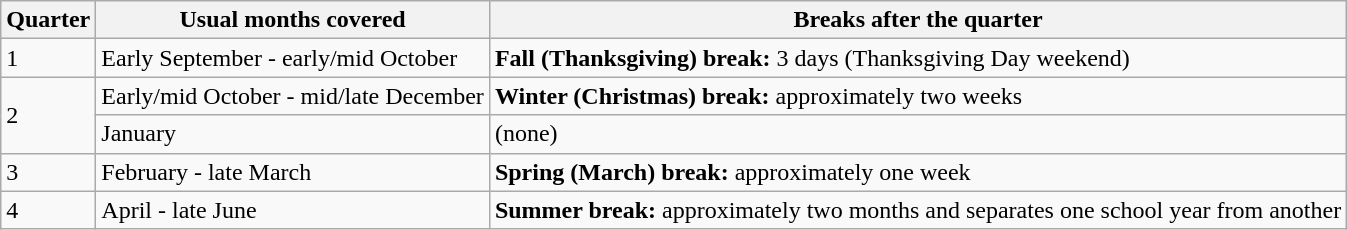<table class="wikitable">
<tr>
<th>Quarter</th>
<th>Usual months covered</th>
<th>Breaks after the quarter</th>
</tr>
<tr>
<td>1</td>
<td>Early September - early/mid October</td>
<td><strong>Fall (Thanksgiving) break:</strong> 3 days (Thanksgiving Day weekend)</td>
</tr>
<tr>
<td rowspan="2">2</td>
<td>Early/mid October - mid/late December</td>
<td><strong>Winter (Christmas) break:</strong> approximately two weeks</td>
</tr>
<tr>
<td>January</td>
<td>(none)</td>
</tr>
<tr>
<td>3</td>
<td>February - late March</td>
<td><strong>Spring (March) break:</strong> approximately one week</td>
</tr>
<tr>
<td>4</td>
<td>April - late June</td>
<td><strong>Summer break:</strong> approximately two months and separates one school year from another</td>
</tr>
</table>
